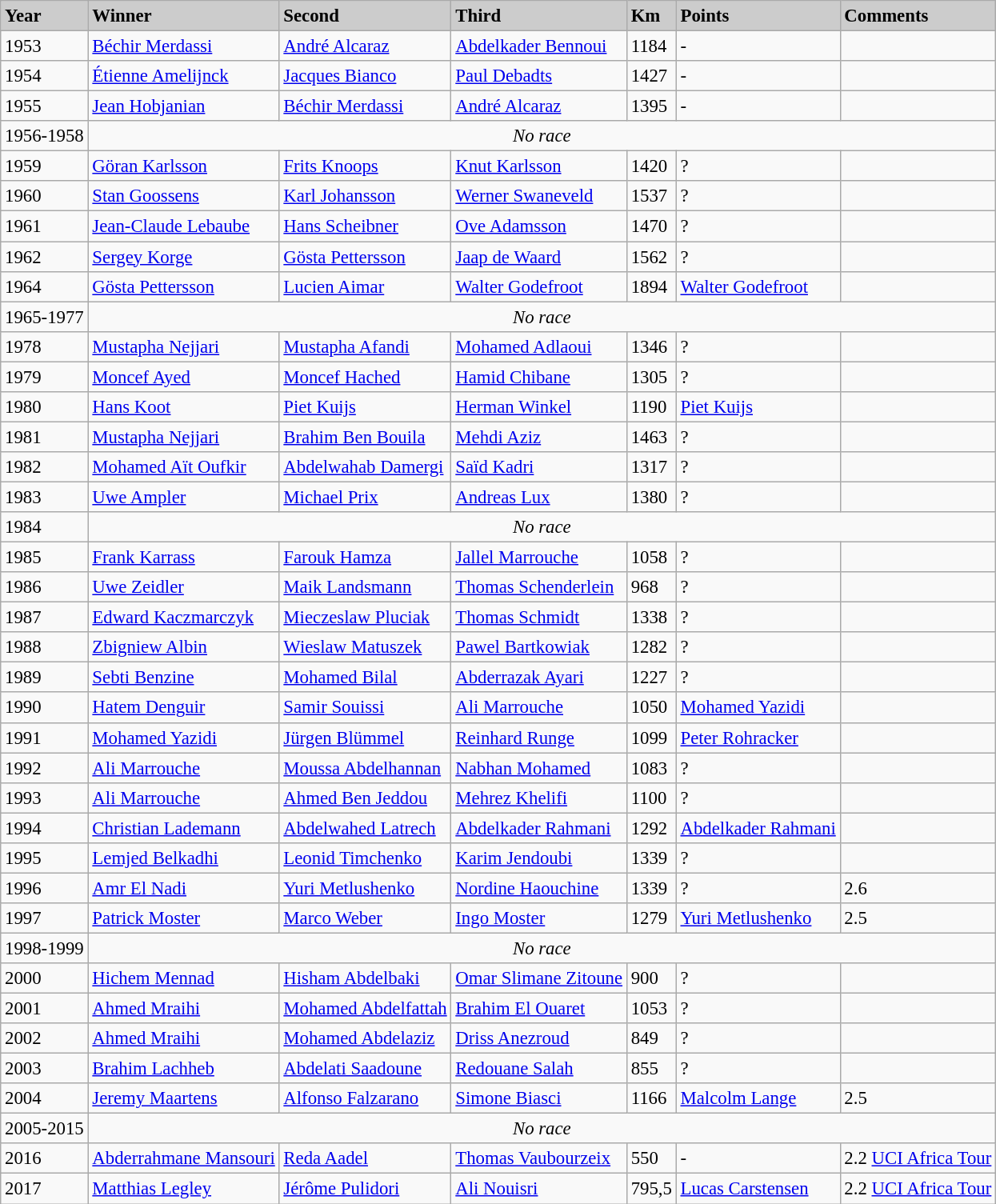<table class="wikitable sortable" style="font-size:95%">
<tr>
<td style="background:#CCCCCC;color:#000000"><strong>Year</strong></td>
<td style="background:#CCCCCC;color:#000000"><strong>Winner</strong></td>
<td style="background:#CCCCCC;color:#000000"><strong>Second</strong></td>
<td style="background:#CCCCCC;color:#000000"><strong>Third</strong></td>
<td style="background:#CCCCCC;color:#000000"><strong>Km</strong></td>
<td style="background:#CCCCCC;color:#000000"><strong>Points</strong></td>
<td style="background:#CCCCCC;color:#000000"><strong>Comments</strong></td>
</tr>
<tr ---->
<td>1953</td>
<td> <a href='#'>Béchir Merdassi</a></td>
<td> <a href='#'>André Alcaraz</a></td>
<td> <a href='#'>Abdelkader Bennoui</a></td>
<td>1184</td>
<td>-</td>
<td></td>
</tr>
<tr ---->
<td>1954</td>
<td> <a href='#'>Étienne Amelijnck</a></td>
<td> <a href='#'>Jacques Bianco</a></td>
<td> <a href='#'>Paul Debadts</a></td>
<td>1427</td>
<td>-</td>
<td></td>
</tr>
<tr ---->
<td>1955</td>
<td> <a href='#'>Jean Hobjanian</a></td>
<td> <a href='#'>Béchir Merdassi</a></td>
<td> <a href='#'>André Alcaraz</a></td>
<td>1395</td>
<td>-</td>
<td></td>
</tr>
<tr ---->
<td>1956-1958</td>
<td colspan=6; align=center><em>No race</em></td>
</tr>
<tr ---->
<td>1959</td>
<td> <a href='#'>Göran Karlsson</a></td>
<td> <a href='#'>Frits Knoops</a></td>
<td> <a href='#'>Knut Karlsson</a></td>
<td>1420</td>
<td>?</td>
<td></td>
</tr>
<tr ---->
<td>1960</td>
<td> <a href='#'>Stan Goossens</a></td>
<td> <a href='#'>Karl Johansson</a></td>
<td> <a href='#'>Werner Swaneveld</a></td>
<td>1537</td>
<td>?</td>
<td></td>
</tr>
<tr ---->
<td>1961</td>
<td> <a href='#'>Jean-Claude Lebaube</a></td>
<td> <a href='#'>Hans Scheibner</a></td>
<td> <a href='#'>Ove Adamsson</a></td>
<td>1470</td>
<td>?</td>
<td></td>
</tr>
<tr ---->
<td>1962</td>
<td> <a href='#'>Sergey Korge</a></td>
<td> <a href='#'>Gösta Pettersson</a></td>
<td> <a href='#'>Jaap de Waard</a></td>
<td>1562</td>
<td>?</td>
<td></td>
</tr>
<tr ---->
<td>1964</td>
<td> <a href='#'>Gösta Pettersson</a></td>
<td> <a href='#'>Lucien Aimar</a></td>
<td> <a href='#'>Walter Godefroot</a></td>
<td>1894</td>
<td> <a href='#'>Walter Godefroot</a></td>
<td></td>
</tr>
<tr ---->
<td>1965-1977</td>
<td colspan=6; align=center><em>No race</em></td>
</tr>
<tr ---->
<td>1978</td>
<td> <a href='#'>Mustapha Nejjari</a></td>
<td> <a href='#'>Mustapha Afandi</a></td>
<td> <a href='#'>Mohamed Adlaoui</a></td>
<td>1346</td>
<td>?</td>
<td></td>
</tr>
<tr ---->
<td>1979</td>
<td> <a href='#'>Moncef Ayed</a></td>
<td> <a href='#'>Moncef Hached</a></td>
<td> <a href='#'>Hamid Chibane</a></td>
<td>1305</td>
<td>?</td>
<td></td>
</tr>
<tr ---->
<td>1980</td>
<td> <a href='#'>Hans Koot</a></td>
<td> <a href='#'>Piet Kuijs</a></td>
<td> <a href='#'>Herman Winkel</a></td>
<td>1190</td>
<td> <a href='#'>Piet Kuijs</a></td>
<td></td>
</tr>
<tr ---->
<td>1981</td>
<td> <a href='#'>Mustapha Nejjari</a></td>
<td> <a href='#'>Brahim Ben Bouila</a></td>
<td> <a href='#'>Mehdi Aziz</a></td>
<td>1463</td>
<td>?</td>
<td></td>
</tr>
<tr ---->
<td>1982</td>
<td> <a href='#'>Mohamed Aït Oufkir</a></td>
<td> <a href='#'>Abdelwahab Damergi</a></td>
<td> <a href='#'>Saïd Kadri</a></td>
<td>1317</td>
<td>?</td>
<td></td>
</tr>
<tr ---->
<td>1983</td>
<td> <a href='#'>Uwe Ampler</a></td>
<td> <a href='#'>Michael Prix</a></td>
<td> <a href='#'>Andreas Lux</a></td>
<td>1380</td>
<td>?</td>
<td></td>
</tr>
<tr ---->
<td>1984</td>
<td colspan=6; align=center><em>No race</em></td>
</tr>
<tr ---->
<td>1985</td>
<td> <a href='#'>Frank Karrass</a></td>
<td> <a href='#'>Farouk Hamza</a></td>
<td> <a href='#'>Jallel Marrouche</a></td>
<td>1058</td>
<td>?</td>
<td></td>
</tr>
<tr ---->
<td>1986</td>
<td> <a href='#'>Uwe Zeidler</a></td>
<td> <a href='#'>Maik Landsmann</a></td>
<td> <a href='#'>Thomas Schenderlein</a></td>
<td>968</td>
<td>?</td>
<td></td>
</tr>
<tr ---->
<td>1987</td>
<td> <a href='#'>Edward Kaczmarczyk</a></td>
<td> <a href='#'>Mieczeslaw Pluciak</a></td>
<td> <a href='#'>Thomas Schmidt</a></td>
<td>1338</td>
<td>?</td>
<td></td>
</tr>
<tr ---->
<td>1988</td>
<td> <a href='#'>Zbigniew Albin</a></td>
<td> <a href='#'>Wieslaw Matuszek</a></td>
<td> <a href='#'>Pawel Bartkowiak</a></td>
<td>1282</td>
<td>?</td>
<td></td>
</tr>
<tr ---->
<td>1989</td>
<td> <a href='#'>Sebti Benzine</a></td>
<td> <a href='#'>Mohamed Bilal</a></td>
<td> <a href='#'>Abderrazak Ayari</a></td>
<td>1227</td>
<td>?</td>
<td></td>
</tr>
<tr ---->
<td>1990</td>
<td> <a href='#'>Hatem Denguir</a></td>
<td> <a href='#'>Samir Souissi</a></td>
<td> <a href='#'>Ali Marrouche</a></td>
<td>1050</td>
<td> <a href='#'>Mohamed Yazidi</a></td>
<td></td>
</tr>
<tr ---->
<td>1991</td>
<td> <a href='#'>Mohamed Yazidi</a></td>
<td> <a href='#'>Jürgen Blümmel</a></td>
<td> <a href='#'>Reinhard Runge</a></td>
<td>1099</td>
<td> <a href='#'>Peter Rohracker</a></td>
<td></td>
</tr>
<tr ---->
<td>1992</td>
<td> <a href='#'>Ali Marrouche</a></td>
<td> <a href='#'>Moussa Abdelhannan</a></td>
<td> <a href='#'>Nabhan Mohamed</a></td>
<td>1083</td>
<td>?</td>
<td></td>
</tr>
<tr ---->
<td>1993</td>
<td> <a href='#'>Ali Marrouche</a></td>
<td> <a href='#'>Ahmed Ben Jeddou</a></td>
<td> <a href='#'>Mehrez Khelifi</a></td>
<td>1100</td>
<td>?</td>
<td></td>
</tr>
<tr ---->
<td>1994</td>
<td> <a href='#'>Christian Lademann</a></td>
<td> <a href='#'>Abdelwahed Latrech</a></td>
<td> <a href='#'>Abdelkader Rahmani</a></td>
<td>1292</td>
<td> <a href='#'>Abdelkader Rahmani</a></td>
<td></td>
</tr>
<tr ---->
<td>1995</td>
<td> <a href='#'>Lemjed Belkadhi</a></td>
<td> <a href='#'>Leonid Timchenko</a></td>
<td> <a href='#'>Karim Jendoubi</a></td>
<td>1339</td>
<td>?</td>
<td></td>
</tr>
<tr ---->
<td>1996</td>
<td> <a href='#'>Amr El Nadi</a></td>
<td> <a href='#'>Yuri Metlushenko</a></td>
<td> <a href='#'>Nordine Haouchine</a></td>
<td>1339</td>
<td>?</td>
<td>2.6</td>
</tr>
<tr ---->
<td>1997</td>
<td> <a href='#'>Patrick Moster</a></td>
<td> <a href='#'>Marco Weber</a></td>
<td> <a href='#'>Ingo Moster</a></td>
<td>1279</td>
<td> <a href='#'>Yuri Metlushenko</a></td>
<td>2.5</td>
</tr>
<tr ---->
<td>1998-1999</td>
<td colspan=6; align=center><em>No race</em></td>
</tr>
<tr ---->
<td>2000</td>
<td> <a href='#'>Hichem Mennad</a></td>
<td> <a href='#'>Hisham Abdelbaki</a></td>
<td> <a href='#'>Omar Slimane Zitoune</a></td>
<td>900</td>
<td>?</td>
<td></td>
</tr>
<tr ---->
<td>2001</td>
<td> <a href='#'>Ahmed Mraihi</a></td>
<td> <a href='#'>Mohamed Abdelfattah</a></td>
<td> <a href='#'>Brahim El Ouaret</a></td>
<td>1053</td>
<td>?</td>
<td></td>
</tr>
<tr ---->
<td>2002</td>
<td> <a href='#'>Ahmed Mraihi</a></td>
<td> <a href='#'>Mohamed Abdelaziz</a></td>
<td> <a href='#'>Driss Anezroud</a></td>
<td>849</td>
<td>?</td>
<td></td>
</tr>
<tr ---->
<td>2003</td>
<td> <a href='#'>Brahim Lachheb</a></td>
<td> <a href='#'>Abdelati Saadoune</a></td>
<td> <a href='#'>Redouane Salah</a></td>
<td>855</td>
<td>?</td>
<td></td>
</tr>
<tr ---->
<td>2004</td>
<td> <a href='#'>Jeremy Maartens</a></td>
<td> <a href='#'>Alfonso Falzarano</a></td>
<td> <a href='#'>Simone Biasci</a></td>
<td>1166</td>
<td> <a href='#'>Malcolm Lange</a></td>
<td>2.5</td>
</tr>
<tr ---->
<td>2005-2015</td>
<td colspan=6; align=center><em>No race</em></td>
</tr>
<tr ---->
<td>2016</td>
<td> <a href='#'>Abderrahmane Mansouri</a></td>
<td> <a href='#'>Reda Aadel</a></td>
<td> <a href='#'>Thomas Vaubourzeix</a></td>
<td>550</td>
<td>-</td>
<td>2.2 <a href='#'>UCI Africa Tour</a></td>
</tr>
<tr>
<td>2017</td>
<td> <a href='#'>Matthias Legley</a></td>
<td> <a href='#'>Jérôme Pulidori</a></td>
<td> <a href='#'>Ali Nouisri</a></td>
<td>795,5</td>
<td> <a href='#'>Lucas Carstensen</a></td>
<td>2.2 <a href='#'>UCI Africa Tour</a></td>
</tr>
</table>
